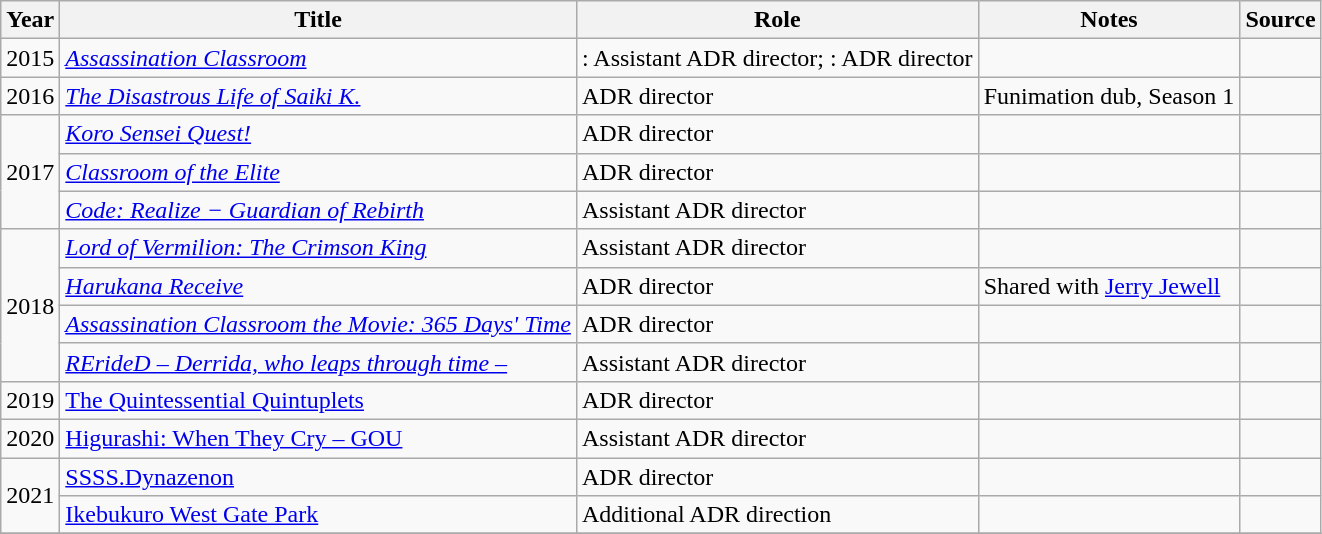<table class="wikitable sortable plainrowheaders">
<tr>
<th>Year</th>
<th>Title</th>
<th>Role</th>
<th class="unsortable">Notes</th>
<th class="unsortable">Source</th>
</tr>
<tr>
<td>2015</td>
<td><em><a href='#'>Assassination Classroom</a></em></td>
<td>: Assistant ADR director; : ADR director</td>
<td></td>
<td></td>
</tr>
<tr>
<td>2016</td>
<td><em><a href='#'>The Disastrous Life of Saiki K.</a></em></td>
<td>ADR director</td>
<td>Funimation dub, Season 1</td>
<td></td>
</tr>
<tr>
<td rowspan="3">2017</td>
<td><em><a href='#'>Koro Sensei Quest!</a></em></td>
<td>ADR director</td>
<td></td>
<td></td>
</tr>
<tr>
<td><em><a href='#'>Classroom of the Elite</a></em></td>
<td>ADR director</td>
<td></td>
<td></td>
</tr>
<tr>
<td><em><a href='#'>Code: Realize − Guardian of Rebirth</a></em></td>
<td>Assistant ADR director</td>
<td></td>
<td></td>
</tr>
<tr>
<td rowspan="4">2018</td>
<td><em><a href='#'>Lord of Vermilion: The Crimson King</a></em></td>
<td>Assistant ADR director</td>
<td></td>
<td></td>
</tr>
<tr>
<td><em><a href='#'>Harukana Receive</a></em></td>
<td>ADR director</td>
<td>Shared with <a href='#'>Jerry Jewell</a></td>
<td></td>
</tr>
<tr>
<td><em><a href='#'>Assassination Classroom the Movie: 365 Days' Time</a></em></td>
<td>ADR director</td>
<td></td>
<td></td>
</tr>
<tr>
<td><em><a href='#'>RErideD – Derrida, who leaps through time –</a></td>
<td>Assistant ADR director</td>
<td></td>
<td></td>
</tr>
<tr>
<td>2019</td>
<td></em><a href='#'>The Quintessential Quintuplets</a><em></td>
<td>ADR director</td>
<td></td>
<td></td>
</tr>
<tr>
<td>2020</td>
<td></em><a href='#'>Higurashi: When They Cry – GOU</a><em></td>
<td>Assistant ADR director</td>
<td></td>
<td></td>
</tr>
<tr>
<td rowspan="2">2021</td>
<td></em><a href='#'>SSSS.Dynazenon</a><em></td>
<td>ADR director</td>
<td></td>
<td></td>
</tr>
<tr>
<td></em><a href='#'>Ikebukuro West Gate Park</a><em></td>
<td>Additional ADR direction</td>
<td></td>
<td></td>
</tr>
<tr>
</tr>
</table>
